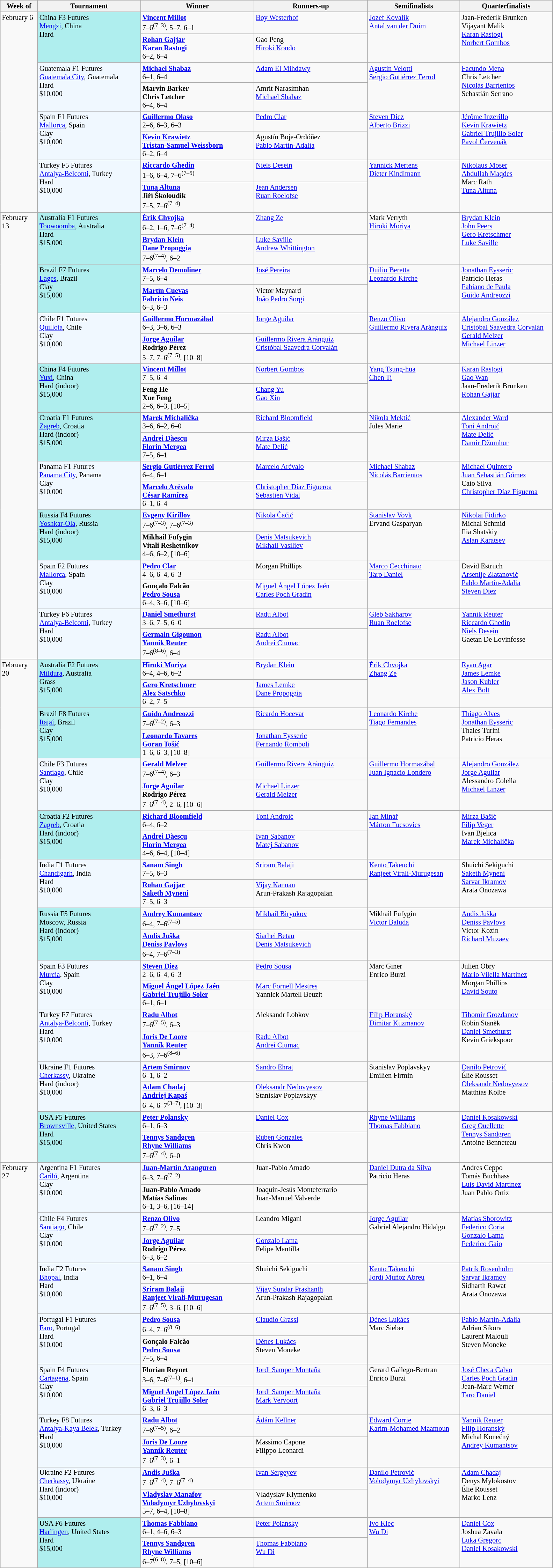<table class="wikitable" style="font-size:85%;">
<tr>
<th width="65">Week of</th>
<th style="width:190px;">Tournament</th>
<th style="width:210px;">Winner</th>
<th style="width:210px;">Runners-up</th>
<th style="width:170px;">Semifinalists</th>
<th style="width:170px;">Quarterfinalists</th>
</tr>
<tr valign=top>
<td rowspan=8>February 6</td>
<td rowspan=2 style="background:#afeeee;">China F3 Futures<br> <a href='#'>Mengzi</a>, China<br>Hard</td>
<td> <strong><a href='#'>Vincent Millot</a></strong><br>7–6<sup>(7–3)</sup>, 5–7, 6–1</td>
<td> <a href='#'>Boy Westerhof</a></td>
<td rowspan=2> <a href='#'>Jozef Kovalík</a><br> <a href='#'>Antal van der Duim</a></td>
<td rowspan=2> Jaan-Frederik Brunken<br> Vijayant Malik<br> <a href='#'>Karan Rastogi</a><br> <a href='#'>Norbert Gombos</a></td>
</tr>
<tr valign=top>
<td> <strong><a href='#'>Rohan Gajjar</a></strong><br> <strong><a href='#'>Karan Rastogi</a></strong><br>6–2, 6–4</td>
<td> Gao Peng<br> <a href='#'>Hiroki Kondo</a></td>
</tr>
<tr valign=top>
<td rowspan=2 style="background:#f0f8ff;">Guatemala F1 Futures<br> <a href='#'>Guatemala City</a>, Guatemala<br>Hard<br>$10,000</td>
<td> <strong><a href='#'>Michael Shabaz</a></strong><br>6–1, 6–4</td>
<td> <a href='#'>Adam El Mihdawy</a></td>
<td rowspan=2> <a href='#'>Agustín Velotti</a><br> <a href='#'>Sergio Gutiérrez Ferrol</a></td>
<td rowspan=2> <a href='#'>Facundo Mena</a><br> Chris Letcher<br> <a href='#'>Nicolás Barrientos</a><br> Sebastián Serrano</td>
</tr>
<tr valign=top>
<td> <strong>Marvin Barker</strong><br> <strong>Chris Letcher</strong><br>6–4, 6–4</td>
<td> Amrit Narasimhan<br> <a href='#'>Michael Shabaz</a></td>
</tr>
<tr valign=top>
<td rowspan=2 style="background:#f0f8ff;">Spain F1 Futures<br> <a href='#'>Mallorca</a>, Spain<br>Clay<br>$10,000</td>
<td> <strong><a href='#'>Guillermo Olaso</a></strong><br>2–6, 6–3, 6–3</td>
<td> <a href='#'>Pedro Clar</a></td>
<td rowspan=2> <a href='#'>Steven Diez</a><br> <a href='#'>Alberto Brizzi</a></td>
<td rowspan=2> <a href='#'>Jérôme Inzerillo</a><br> <a href='#'>Kevin Krawietz</a><br> <a href='#'>Gabriel Trujillo Soler</a><br> <a href='#'>Pavol Červenák</a></td>
</tr>
<tr valign=top>
<td> <strong><a href='#'>Kevin Krawietz</a></strong><br> <strong><a href='#'>Tristan-Samuel Weissborn</a></strong><br>6–2, 6–4</td>
<td> Agustín Boje-Ordóñez<br> <a href='#'>Pablo Martín-Adalia</a></td>
</tr>
<tr valign=top>
<td rowspan=2 style="background:#f0f8ff;">Turkey F5 Futures<br> <a href='#'>Antalya-Belconti</a>, Turkey<br>Hard<br>$10,000</td>
<td> <strong><a href='#'>Riccardo Ghedin</a></strong><br>1–6, 6–4, 7–6<sup>(7–5)</sup></td>
<td> <a href='#'>Niels Desein</a></td>
<td rowspan=2> <a href='#'>Yannick Mertens</a><br> <a href='#'>Dieter Kindlmann</a></td>
<td rowspan=2> <a href='#'>Nikolaus Moser</a><br> <a href='#'>Abdullah Maqdes</a><br> Marc Rath<br> <a href='#'>Tuna Altuna</a></td>
</tr>
<tr valign=top>
<td> <strong><a href='#'>Tuna Altuna</a></strong><br> <strong>Jiří Školoudík</strong><br>7–5, 7–6<sup>(7–4)</sup></td>
<td> <a href='#'>Jean Andersen</a><br> <a href='#'>Ruan Roelofse</a></td>
</tr>
<tr valign=top>
<td rowspan=18>February 13</td>
<td rowspan=2 style="background:#afeeee;">Australia F1 Futures<br> <a href='#'>Toowoomba</a>, Australia<br>Hard<br>$15,000</td>
<td> <strong><a href='#'>Érik Chvojka</a></strong><br>6–2, 1–6, 7–6<sup>(7–4)</sup></td>
<td> <a href='#'>Zhang Ze</a></td>
<td rowspan=2> Mark Verryth<br> <a href='#'>Hiroki Moriya</a></td>
<td rowspan=2> <a href='#'>Brydan Klein</a><br> <a href='#'>John Peers</a><br> <a href='#'>Gero Kretschmer</a><br> <a href='#'>Luke Saville</a></td>
</tr>
<tr valign=top>
<td> <strong><a href='#'>Brydan Klein</a></strong><br> <strong><a href='#'>Dane Propoggia</a></strong><br>7–6<sup>(7–4)</sup>, 6–2</td>
<td> <a href='#'>Luke Saville</a><br> <a href='#'>Andrew Whittington</a></td>
</tr>
<tr valign=top>
<td rowspan=2 style="background:#afeeee;">Brazil F7 Futures<br> <a href='#'>Lages</a>, Brazil<br>Clay<br>$15,000</td>
<td> <strong><a href='#'>Marcelo Demoliner</a></strong><br>7–5, 6–4</td>
<td> <a href='#'>José Pereira</a></td>
<td rowspan=2> <a href='#'>Duilio Beretta</a><br> <a href='#'>Leonardo Kirche</a></td>
<td rowspan=2> <a href='#'>Jonathan Eysseric</a><br> Patricio Heras<br> <a href='#'>Fabiano de Paula</a><br> <a href='#'>Guido Andreozzi</a></td>
</tr>
<tr valign=top>
<td> <strong><a href='#'>Martín Cuevas</a></strong><br> <strong><a href='#'>Fabrício Neis</a></strong><br>6–3, 6–3</td>
<td> Victor Maynard<br> <a href='#'>João Pedro Sorgi</a></td>
</tr>
<tr valign=top>
<td rowspan=2 style="background:#f0f8ff;">Chile F1 Futures<br> <a href='#'>Quillota</a>, Chile<br>Clay<br>$10,000</td>
<td> <strong><a href='#'>Guillermo Hormazábal</a></strong><br>6–3, 3–6, 6–3</td>
<td> <a href='#'>Jorge Aguilar</a></td>
<td rowspan=2> <a href='#'>Renzo Olivo</a><br> <a href='#'>Guillermo Rivera Aránguiz</a></td>
<td rowspan=2> <a href='#'>Alejandro González</a><br> <a href='#'>Cristóbal Saavedra Corvalán</a><br> <a href='#'>Gerald Melzer</a><br> <a href='#'>Michael Linzer</a></td>
</tr>
<tr valign=top>
<td> <strong><a href='#'>Jorge Aguilar</a></strong><br> <strong>Rodrigo Pérez</strong><br>5–7, 7–6<sup>(7–5)</sup>, [10–8]</td>
<td> <a href='#'>Guillermo Rivera Aránguiz</a><br> <a href='#'>Cristóbal Saavedra Corvalán</a></td>
</tr>
<tr valign=top>
<td rowspan=2 style="background:#afeeee;">China F4 Futures<br> <a href='#'>Yuxi</a>, China<br>Hard (indoor)<br>$15,000</td>
<td> <strong><a href='#'>Vincent Millot</a></strong><br>7–5, 6–4</td>
<td> <a href='#'>Norbert Gombos</a></td>
<td rowspan=2> <a href='#'>Yang Tsung-hua</a><br> <a href='#'>Chen Ti</a></td>
<td rowspan=2> <a href='#'>Karan Rastogi</a><br> <a href='#'>Gao Wan</a><br> Jaan-Frederik Brunken<br> <a href='#'>Rohan Gajjar</a></td>
</tr>
<tr valign=top>
<td> <strong>Feng He</strong><br> <strong>Xue Feng</strong><br>2–6, 6–3, [10–5]</td>
<td> <a href='#'>Chang Yu</a><br> <a href='#'>Gao Xin</a></td>
</tr>
<tr valign=top>
<td rowspan=2 style="background:#afeeee;">Croatia F1 Futures<br> <a href='#'>Zagreb</a>, Croatia<br>Hard (indoor)<br>$15,000</td>
<td> <strong><a href='#'>Marek Michalička</a></strong><br>3–6, 6–2, 6–0</td>
<td> <a href='#'>Richard Bloomfield</a></td>
<td rowspan=2> <a href='#'>Nikola Mektić</a><br> Jules Marie</td>
<td rowspan=2> <a href='#'>Alexander Ward</a><br> <a href='#'>Toni Androić</a><br> <a href='#'>Mate Delić</a><br> <a href='#'>Damir Džumhur</a></td>
</tr>
<tr valign=top>
<td> <strong><a href='#'>Andrei Dăescu</a></strong><br> <strong><a href='#'>Florin Mergea</a></strong><br>7–5, 6–1</td>
<td> <a href='#'>Mirza Bašić</a><br> <a href='#'>Mate Delić</a></td>
</tr>
<tr valign=top>
<td rowspan=2 style="background:#f0f8ff;">Panama F1 Futures<br> <a href='#'>Panama City</a>, Panama<br>Clay<br>$10,000</td>
<td> <strong><a href='#'>Sergio Gutiérrez Ferrol</a></strong><br>6–4, 6–1</td>
<td> <a href='#'>Marcelo Arévalo</a></td>
<td rowspan=2> <a href='#'>Michael Shabaz</a><br> <a href='#'>Nicolás Barrientos</a></td>
<td rowspan=2> <a href='#'>Michael Quintero</a><br> <a href='#'>Juan Sebastián Gómez</a><br> Caio Silva<br> <a href='#'>Christopher Díaz Figueroa</a></td>
</tr>
<tr valign=top>
<td> <strong><a href='#'>Marcelo Arévalo</a></strong><br> <strong><a href='#'>César Ramírez</a></strong><br>6–1, 6–4</td>
<td> <a href='#'>Christopher Díaz Figueroa</a><br> <a href='#'>Sebastien Vidal</a></td>
</tr>
<tr valign=top>
<td rowspan=2 style="background:#afeeee;">Russia F4 Futures<br> <a href='#'>Yoshkar-Ola</a>, Russia<br>Hard (indoor)<br>$15,000</td>
<td> <strong><a href='#'>Evgeny Kirillov</a></strong><br>7–6<sup>(7–3)</sup>, 7–6<sup>(7–3)</sup></td>
<td> <a href='#'>Nikola Ćaćić</a></td>
<td rowspan=2> <a href='#'>Stanislav Vovk</a><br> Ervand Gasparyan</td>
<td rowspan=2> <a href='#'>Nikolai Fidirko</a><br> Michal Schmid<br> Ilia Shatskiy<br> <a href='#'>Aslan Karatsev</a></td>
</tr>
<tr valign=top>
<td> <strong>Mikhail Fufygin</strong><br> <strong>Vitali Reshetnikov</strong><br>4–6, 6–2, [10–6]</td>
<td> <a href='#'>Denis Matsukevich</a><br> <a href='#'>Mikhail Vasiliev</a></td>
</tr>
<tr valign=top>
<td rowspan=2 style="background:#f0f8ff;">Spain F2 Futures<br> <a href='#'>Mallorca</a>, Spain<br>Clay<br>$10,000</td>
<td> <strong><a href='#'>Pedro Clar</a></strong><br>4–6, 6–4, 6–3</td>
<td> Morgan Phillips</td>
<td rowspan=2> <a href='#'>Marco Cecchinato</a><br> <a href='#'>Taro Daniel</a></td>
<td rowspan=2> David Estruch<br> <a href='#'>Arsenije Zlatanović</a><br> <a href='#'>Pablo Martín-Adalia</a><br> <a href='#'>Steven Diez</a></td>
</tr>
<tr valign=top>
<td> <strong>Gonçalo Falcão</strong><br> <strong><a href='#'>Pedro Sousa</a></strong><br>6–4, 3–6, [10–6]</td>
<td> <a href='#'>Miguel Ángel López Jaén</a><br> <a href='#'>Carles Poch Gradin</a></td>
</tr>
<tr valign=top>
<td rowspan=2 style="background:#f0f8ff;">Turkey F6 Futures<br> <a href='#'>Antalya-Belconti</a>, Turkey<br>Hard<br>$10,000</td>
<td> <strong><a href='#'>Daniel Smethurst</a></strong><br>3–6, 7–5, 6–0</td>
<td> <a href='#'>Radu Albot</a></td>
<td rowspan=2> <a href='#'>Gleb Sakharov</a><br> <a href='#'>Ruan Roelofse</a></td>
<td rowspan=2> <a href='#'>Yannik Reuter</a><br> <a href='#'>Riccardo Ghedin</a><br> <a href='#'>Niels Desein</a><br> Gaetan De Lovinfosse</td>
</tr>
<tr valign=top>
<td> <strong><a href='#'>Germain Gigounon</a></strong><br> <strong><a href='#'>Yannik Reuter</a></strong><br>7–6<sup>(8–6)</sup>, 6–4</td>
<td> <a href='#'>Radu Albot</a><br> <a href='#'>Andrei Ciumac</a></td>
</tr>
<tr valign=top>
<td rowspan=20>February 20</td>
<td rowspan=2 style="background:#afeeee;">Australia F2 Futures<br> <a href='#'>Mildura</a>, Australia<br>Grass<br>$15,000</td>
<td> <strong><a href='#'>Hiroki Moriya</a></strong><br>6–4, 4–6, 6–2</td>
<td> <a href='#'>Brydan Klein</a></td>
<td rowspan=2> <a href='#'>Érik Chvojka</a><br> <a href='#'>Zhang Ze</a></td>
<td rowspan=2> <a href='#'>Ryan Agar</a><br> <a href='#'>James Lemke</a><br> <a href='#'>Jason Kubler</a><br> <a href='#'>Alex Bolt</a></td>
</tr>
<tr valign=top>
<td> <strong><a href='#'>Gero Kretschmer</a></strong><br> <strong><a href='#'>Alex Satschko</a></strong><br>6–2, 7–5</td>
<td> <a href='#'>James Lemke</a><br> <a href='#'>Dane Propoggia</a></td>
</tr>
<tr valign=top>
<td rowspan=2 style="background:#afeeee;">Brazil F8 Futures<br> <a href='#'>Itajaí</a>, Brazil<br>Clay<br>$15,000</td>
<td> <strong><a href='#'>Guido Andreozzi</a></strong><br>7–6<sup>(7–2)</sup>, 6–3</td>
<td> <a href='#'>Ricardo Hocevar</a></td>
<td rowspan=2> <a href='#'>Leonardo Kirche</a><br> <a href='#'>Tiago Fernandes</a></td>
<td rowspan=2> <a href='#'>Thiago Alves</a><br> <a href='#'>Jonathan Eysseric</a><br> Thales Turini<br> Patricio Heras</td>
</tr>
<tr valign=top>
<td> <strong><a href='#'>Leonardo Tavares</a></strong><br> <strong><a href='#'>Goran Tošić</a></strong><br>1–6, 6–3, [10–8]</td>
<td> <a href='#'>Jonathan Eysseric</a><br> <a href='#'>Fernando Romboli</a></td>
</tr>
<tr valign=top>
<td rowspan=2 style="background:#f0f8ff;">Chile F3 Futures<br><a href='#'>Santiago</a>, Chile<br>Clay<br>$10,000</td>
<td> <strong><a href='#'>Gerald Melzer</a></strong><br>7–6<sup>(7–4)</sup>, 6–3</td>
<td> <a href='#'>Guillermo Rivera Aránguiz</a></td>
<td rowspan=2> <a href='#'>Guillermo Hormazábal</a><br> <a href='#'>Juan Ignacio Londero</a></td>
<td rowspan=2> <a href='#'>Alejandro González</a><br> <a href='#'>Jorge Aguilar</a><br> Alessandro Colella<br> <a href='#'>Michael Linzer</a></td>
</tr>
<tr valign=top>
<td> <strong><a href='#'>Jorge Aguilar</a></strong><br> <strong>Rodrigo Pérez</strong><br>7–6<sup>(7–4)</sup>, 2–6, [10–6]</td>
<td> <a href='#'>Michael Linzer</a><br> <a href='#'>Gerald Melzer</a></td>
</tr>
<tr valign=top>
<td rowspan=2 style="background:#afeeee;">Croatia F2 Futures<br> <a href='#'>Zagreb</a>, Croatia<br>Hard (indoor)<br>$15,000</td>
<td> <strong><a href='#'>Richard Bloomfield</a></strong><br>6–4, 6–2</td>
<td> <a href='#'>Toni Androić</a></td>
<td rowspan=2> <a href='#'>Jan Minář</a><br> <a href='#'>Márton Fucsovics</a></td>
<td rowspan=2> <a href='#'>Mirza Bašić</a><br> <a href='#'>Filip Veger</a><br> Ivan Bjelica<br> <a href='#'>Marek Michalička</a></td>
</tr>
<tr valign=top>
<td> <strong><a href='#'>Andrei Dăescu</a></strong><br> <strong><a href='#'>Florin Mergea</a></strong><br>4–6, 6–4, [10–4]</td>
<td> <a href='#'>Ivan Sabanov</a><br> <a href='#'>Matej Sabanov</a></td>
</tr>
<tr valign=top>
<td rowspan=2 style="background:#f0f8ff;">India F1 Futures<br> <a href='#'>Chandigarh</a>, India<br>Hard<br>$10,000</td>
<td> <strong><a href='#'>Sanam Singh</a></strong><br>7–5, 6–3</td>
<td> <a href='#'>Sriram Balaji</a></td>
<td rowspan=2> <a href='#'>Kento Takeuchi</a><br> <a href='#'>Ranjeet Virali-Murugesan</a></td>
<td rowspan=2> Shuichi Sekiguchi<br> <a href='#'>Saketh Myneni</a><br> <a href='#'>Sarvar Ikramov</a><br> Arata Onozawa</td>
</tr>
<tr valign=top>
<td> <strong><a href='#'>Rohan Gajjar</a></strong><br> <strong><a href='#'>Saketh Myneni</a></strong><br>7–5, 6–3</td>
<td> <a href='#'>Vijay Kannan</a><br> Arun-Prakash Rajagopalan</td>
</tr>
<tr valign=top>
<td rowspan=2 style="background:#afeeee;">Russia F5 Futures<br> Moscow, Russia<br>Hard (indoor)<br>$15,000</td>
<td> <strong><a href='#'>Andrey Kumantsov</a></strong><br>6–4, 7–6<sup>(7–5)</sup></td>
<td> <a href='#'>Mikhail Biryukov</a></td>
<td rowspan=2> Mikhail Fufygin<br> <a href='#'>Victor Baluda</a></td>
<td rowspan=2> <a href='#'>Andis Juška</a><br> <a href='#'>Deniss Pavlovs</a><br> Victor Kozin<br> <a href='#'>Richard Muzaev</a></td>
</tr>
<tr valign=top>
<td> <strong><a href='#'>Andis Juška</a></strong><br> <strong><a href='#'>Deniss Pavlovs</a></strong><br>6–4, 7–6<sup>(7–3)</sup></td>
<td> <a href='#'>Siarhei Betau</a><br> <a href='#'>Denis Matsukevich</a></td>
</tr>
<tr valign=top>
<td rowspan=2 style="background:#f0f8ff;">Spain F3 Futures<br> <a href='#'>Murcia</a>, Spain<br>Clay<br>$10,000</td>
<td> <strong><a href='#'>Steven Diez</a></strong><br>2–6, 6–4, 6–3</td>
<td> <a href='#'>Pedro Sousa</a></td>
<td rowspan=2> Marc Giner<br> Enrico Burzi</td>
<td rowspan=2> Julien Obry<br> <a href='#'>Mario Vilella Martínez</a><br> Morgan Phillips<br> <a href='#'>David Souto</a></td>
</tr>
<tr valign=top>
<td> <strong><a href='#'>Miguel Ángel López Jaén</a></strong><br> <strong><a href='#'>Gabriel Trujillo Soler</a></strong><br>6–1, 6–1</td>
<td> <a href='#'>Marc Fornell Mestres</a><br> Yannick Martell Beuzit</td>
</tr>
<tr valign=top>
<td rowspan=2 style="background:#f0f8ff;">Turkey F7 Futures<br> <a href='#'>Antalya-Belconti</a>, Turkey<br>Hard<br>$10,000</td>
<td> <strong><a href='#'>Radu Albot</a></strong><br>7–6<sup>(7–5)</sup>, 6–3</td>
<td> Aleksandr Lobkov</td>
<td rowspan=2> <a href='#'>Filip Horanský</a><br> <a href='#'>Dimitar Kuzmanov</a></td>
<td rowspan=2> <a href='#'>Tihomir Grozdanov</a><br> Robin Staněk<br> <a href='#'>Daniel Smethurst</a><br> Kevin Griekspoor</td>
</tr>
<tr valign=top>
<td> <strong><a href='#'>Joris De Loore</a></strong><br> <strong><a href='#'>Yannik Reuter</a></strong><br>6–3, 7–6<sup>(8–6)</sup></td>
<td> <a href='#'>Radu Albot</a><br> <a href='#'>Andrei Ciumac</a></td>
</tr>
<tr valign=top>
<td rowspan=2 style="background:#f0f8ff;">Ukraine F1 Futures<br> <a href='#'>Cherkassy</a>, Ukraine<br>Hard (indoor)<br>$10,000</td>
<td> <strong><a href='#'>Artem Smirnov</a></strong><br>6–1, 6–2</td>
<td> <a href='#'>Sandro Ehrat</a></td>
<td rowspan=2> Stanislav Poplavskyy<br> Emilien Firmin</td>
<td rowspan=2> <a href='#'>Danilo Petrović</a><br> Élie Rousset<br> <a href='#'>Oleksandr Nedovyesov</a><br> Matthias Kolbe</td>
</tr>
<tr valign=top>
<td> <strong><a href='#'>Adam Chadaj</a></strong><br> <strong><a href='#'>Andriej Kapaś</a></strong><br>6–4, 6–7<sup>(3–7)</sup>, [10–3]</td>
<td> <a href='#'>Oleksandr Nedovyesov</a><br> Stanislav Poplavskyy</td>
</tr>
<tr valign=top>
<td rowspan=2 style="background:#afeeee;">USA F5 Futures<br> <a href='#'>Brownsville</a>, United States<br>Hard<br>$15,000</td>
<td> <strong><a href='#'>Peter Polansky</a></strong><br>6–1, 6–3</td>
<td> <a href='#'>Daniel Cox</a></td>
<td rowspan=2> <a href='#'>Rhyne Williams</a><br> <a href='#'>Thomas Fabbiano</a></td>
<td rowspan=2> <a href='#'>Daniel Kosakowski</a><br> <a href='#'>Greg Ouellette</a><br> <a href='#'>Tennys Sandgren</a><br> Antoine Benneteau</td>
</tr>
<tr valign=top>
<td> <strong><a href='#'>Tennys Sandgren</a></strong><br> <strong><a href='#'>Rhyne Williams</a></strong><br>7–6<sup>(7–4)</sup>, 6–0</td>
<td> <a href='#'>Ruben Gonzales</a><br> Chris Kwon</td>
</tr>
<tr valign=top>
<td rowspan=16>February 27</td>
<td rowspan=2 style="background:#f0f8ff;">Argentina F1 Futures<br> <a href='#'>Cariló</a>, Argentina<br>Clay<br>$10,000</td>
<td> <strong><a href='#'>Juan-Martín Aranguren</a></strong><br>6–3, 7–6<sup>(7–2)</sup></td>
<td> Juan-Pablo Amado</td>
<td rowspan=2> <a href='#'>Daniel Dutra da Silva</a><br> Patricio Heras</td>
<td rowspan=2> Andres Ceppo<br> Tomás Buchhass<br> <a href='#'>Luis David Martinez</a><br> Juan Pablo Ortiz</td>
</tr>
<tr valign=top>
<td> <strong>Juan-Pablo Amado</strong><br> <strong>Matías Salinas</strong><br>6–1, 3–6, [16–14]</td>
<td> Joaquín-Jesús Monteferrario<br> Juan-Manuel Valverde</td>
</tr>
<tr valign=top>
<td rowspan=2 style="background:#f0f8ff;">Chile F4 Futures<br> <a href='#'>Santiago</a>, Chile<br>Clay<br>$10,000</td>
<td> <strong><a href='#'>Renzo Olivo</a></strong><br>7–6<sup>(7–2)</sup>, 7–5</td>
<td> Leandro Migani</td>
<td rowspan=2> <a href='#'>Jorge Aguilar</a><br> Gabriel Alejandro Hidalgo</td>
<td rowspan=2> <a href='#'>Matías Sborowitz</a><br> <a href='#'>Federico Coria</a><br> <a href='#'>Gonzalo Lama</a><br> <a href='#'>Federico Gaio</a></td>
</tr>
<tr valign=top>
<td> <strong><a href='#'>Jorge Aguilar</a></strong><br> <strong>Rodrigo Pérez</strong><br>6–3, 6–2</td>
<td> <a href='#'>Gonzalo Lama</a><br> Felipe Mantilla</td>
</tr>
<tr valign=top>
<td rowspan=2 style="background:#f0f8ff;">India F2 Futures<br> <a href='#'>Bhopal</a>, India<br>Hard<br>$10,000</td>
<td> <strong><a href='#'>Sanam Singh</a></strong><br>6–1, 6–4</td>
<td> Shuichi Sekiguchi</td>
<td rowspan=2> <a href='#'>Kento Takeuchi</a><br> <a href='#'>Jordi Muñoz Abreu</a></td>
<td rowspan=2> <a href='#'>Patrik Rosenholm</a><br> <a href='#'>Sarvar Ikramov</a><br> Sidharth Rawat<br> Arata Onozawa</td>
</tr>
<tr valign=top>
<td> <strong><a href='#'>Sriram Balaji</a></strong><br> <strong><a href='#'>Ranjeet Virali-Murugesan</a></strong><br>7–6<sup>(7–5)</sup>, 3–6, [10–6]</td>
<td> <a href='#'>Vijay Sundar Prashanth</a><br> Arun-Prakash Rajagopalan</td>
</tr>
<tr valign=top>
<td rowspan=2 style="background:#f0f8ff;">Portugal F1 Futures<br> <a href='#'>Faro</a>, Portugal<br>Hard<br>$10,000</td>
<td> <strong><a href='#'>Pedro Sousa</a></strong><br>6–4, 7–6<sup>(8–6)</sup></td>
<td> <a href='#'>Claudio Grassi</a></td>
<td rowspan=2> <a href='#'>Dénes Lukács</a><br> Marc Sieber</td>
<td rowspan=2> <a href='#'>Pablo Martín-Adalia</a><br> Adrian Sikora<br> Laurent Malouli<br> Steven Moneke</td>
</tr>
<tr valign=top>
<td> <strong>Gonçalo Falcão</strong><br> <strong><a href='#'>Pedro Sousa</a></strong><br>7–5, 6–4</td>
<td> <a href='#'>Dénes Lukács</a><br> Steven Moneke</td>
</tr>
<tr valign=top>
<td rowspan=2 style="background:#f0f8ff;">Spain F4 Futures<br> <a href='#'>Cartagena</a>, Spain<br>Clay<br>$10,000</td>
<td> <strong>Florian Reynet</strong><br>3–6, 7–6<sup>(7–1)</sup>, 6–1</td>
<td> <a href='#'>Jordi Samper Montaña</a></td>
<td rowspan=2> Gerard Gallego-Bertran<br> Enrico Burzi</td>
<td rowspan=2> <a href='#'>José Checa Calvo</a><br> <a href='#'>Carles Poch Gradin</a><br> Jean-Marc Werner<br> <a href='#'>Taro Daniel</a></td>
</tr>
<tr valign=top>
<td> <strong><a href='#'>Miguel Ángel López Jaén</a></strong><br> <strong><a href='#'>Gabriel Trujillo Soler</a></strong><br>6–3, 6–3</td>
<td> <a href='#'>Jordi Samper Montaña</a><br> <a href='#'>Mark Vervoort</a></td>
</tr>
<tr valign=top>
<td rowspan=2 style="background:#f0f8ff;">Turkey F8 Futures<br><a href='#'>Antalya-Kaya Belek</a>, Turkey<br>Hard<br>$10,000</td>
<td> <strong><a href='#'>Radu Albot</a></strong><br>7–6<sup>(7–5)</sup>, 6–2</td>
<td> <a href='#'>Ádám Kellner</a></td>
<td rowspan=2> <a href='#'>Edward Corrie</a><br> <a href='#'>Karim-Mohamed Maamoun</a></td>
<td rowspan=2> <a href='#'>Yannik Reuter</a><br> <a href='#'>Filip Horanský</a><br> Michal Konečný<br> <a href='#'>Andrey Kumantsov</a></td>
</tr>
<tr valign=top>
<td> <strong><a href='#'>Joris De Loore</a></strong><br> <strong><a href='#'>Yannik Reuter</a></strong><br>7–6<sup>(7–3)</sup>, 6–1</td>
<td> Massimo Capone<br> Filippo Leonardi</td>
</tr>
<tr valign=top>
<td rowspan=2 style="background:#f0f8ff;">Ukraine F2 Futures<br> <a href='#'>Cherkassy</a>, Ukraine<br>Hard (indoor)<br>$10,000<br></td>
<td> <strong><a href='#'>Andis Juška</a></strong><br>7–6<sup>(7–4)</sup>, 7–6<sup>(7–4)</sup></td>
<td> <a href='#'>Ivan Sergeyev</a></td>
<td rowspan=2> <a href='#'>Danilo Petrović</a><br> <a href='#'>Volodymyr Uzhylovskyi</a></td>
<td rowspan=2> <a href='#'>Adam Chadaj</a><br> Denys Mylokostov<br> Élie Rousset<br> Marko Lenz</td>
</tr>
<tr valign=top>
<td> <strong><a href='#'>Vladyslav Manafov</a></strong><br> <strong><a href='#'>Volodymyr Uzhylovskyi</a></strong><br>5–7, 6–4, [10–8]</td>
<td> Vladyslav Klymenko<br> <a href='#'>Artem Smirnov</a></td>
</tr>
<tr valign=top>
<td rowspan=2 style="background:#afeeee;">USA F6 Futures<br> <a href='#'>Harlingen</a>, United States<br>Hard<br>$15,000</td>
<td> <strong><a href='#'>Thomas Fabbiano</a></strong><br>6–1, 4–6, 6–3</td>
<td> <a href='#'>Peter Polansky</a></td>
<td rowspan=2> <a href='#'>Ivo Klec</a><br> <a href='#'>Wu Di</a></td>
<td rowspan=2> <a href='#'>Daniel Cox</a><br> Joshua Zavala<br> <a href='#'>Luka Gregorc</a><br> <a href='#'>Daniel Kosakowski</a></td>
</tr>
<tr valign=top>
<td> <strong><a href='#'>Tennys Sandgren</a></strong><br> <strong><a href='#'>Rhyne Williams</a></strong><br>6–7<sup>(6–8)</sup>, 7–5, [10–6]</td>
<td> <a href='#'>Thomas Fabbiano</a><br> <a href='#'>Wu Di</a></td>
</tr>
</table>
